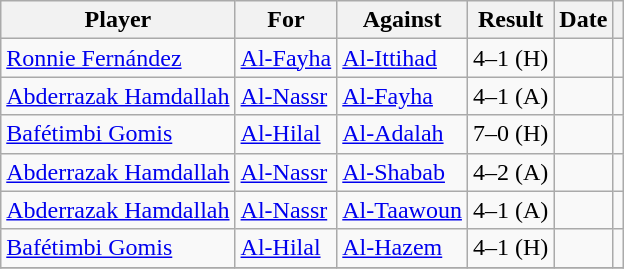<table class="wikitable">
<tr>
<th>Player</th>
<th>For</th>
<th>Against</th>
<th style="text-align:center">Result</th>
<th>Date</th>
<th></th>
</tr>
<tr>
<td> <a href='#'>Ronnie Fernández</a></td>
<td><a href='#'>Al-Fayha</a></td>
<td><a href='#'>Al-Ittihad</a></td>
<td style="text-align:center;">4–1 (H)</td>
<td></td>
<td></td>
</tr>
<tr>
<td> <a href='#'>Abderrazak Hamdallah</a></td>
<td><a href='#'>Al-Nassr</a></td>
<td><a href='#'>Al-Fayha</a></td>
<td style="text-align:center;">4–1 (A)</td>
<td></td>
<td></td>
</tr>
<tr>
<td> <a href='#'>Bafétimbi Gomis</a></td>
<td><a href='#'>Al-Hilal</a></td>
<td><a href='#'>Al-Adalah</a></td>
<td style="text-align:center;">7–0 (H)</td>
<td></td>
<td></td>
</tr>
<tr>
<td> <a href='#'>Abderrazak Hamdallah</a></td>
<td><a href='#'>Al-Nassr</a></td>
<td><a href='#'>Al-Shabab</a></td>
<td style="text-align:center;">4–2 (A)</td>
<td></td>
<td></td>
</tr>
<tr>
<td> <a href='#'>Abderrazak Hamdallah</a></td>
<td><a href='#'>Al-Nassr</a></td>
<td><a href='#'>Al-Taawoun</a></td>
<td style="text-align:center;">4–1 (A)</td>
<td></td>
<td></td>
</tr>
<tr>
<td> <a href='#'>Bafétimbi Gomis</a></td>
<td><a href='#'>Al-Hilal</a></td>
<td><a href='#'>Al-Hazem</a></td>
<td style="text-align:center;">4–1 (H)</td>
<td></td>
<td></td>
</tr>
<tr>
</tr>
</table>
